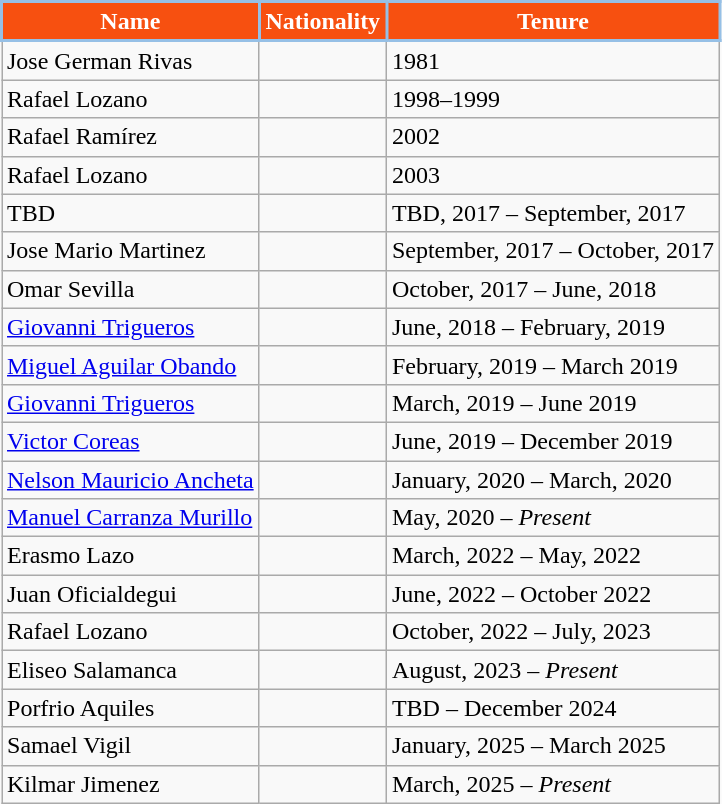<table class="wikitable sortable">
<tr>
<th style="background:#F75010; color:#FFFFFF; border:2px solid #96C0E6;" scope="col">Name</th>
<th style="background:#F75010; color:#FFFFFF; border:2px solid #96C0E6;" scope="col">Nationality</th>
<th style="background:#F75010; color:#FFFFFF; border:2px solid #96C0E6;" scope="col">Tenure</th>
</tr>
<tr>
<td>Jose German Rivas</td>
<td></td>
<td>1981</td>
</tr>
<tr>
<td>Rafael Lozano</td>
<td></td>
<td>1998–1999</td>
</tr>
<tr>
<td>Rafael Ramírez</td>
<td></td>
<td>2002</td>
</tr>
<tr>
<td>Rafael Lozano</td>
<td></td>
<td>2003</td>
</tr>
<tr>
<td>TBD</td>
<td></td>
<td>TBD, 2017 – September, 2017</td>
</tr>
<tr>
<td>Jose Mario Martinez</td>
<td></td>
<td>September, 2017 – October, 2017</td>
</tr>
<tr>
<td>Omar Sevilla</td>
<td></td>
<td>October, 2017 – June, 2018</td>
</tr>
<tr>
<td><a href='#'>Giovanni Trigueros</a></td>
<td></td>
<td>June, 2018 – February, 2019</td>
</tr>
<tr>
<td><a href='#'>Miguel Aguilar Obando</a></td>
<td></td>
<td>February, 2019 – March 2019</td>
</tr>
<tr>
<td><a href='#'>Giovanni Trigueros</a></td>
<td></td>
<td>March, 2019 – June 2019</td>
</tr>
<tr>
<td><a href='#'>Victor Coreas</a></td>
<td></td>
<td>June, 2019 – December 2019</td>
</tr>
<tr>
<td><a href='#'>Nelson Mauricio Ancheta</a></td>
<td></td>
<td>January, 2020 – March, 2020</td>
</tr>
<tr>
<td><a href='#'>Manuel Carranza Murillo</a></td>
<td></td>
<td>May, 2020 – <em>Present</em></td>
</tr>
<tr>
<td>Erasmo Lazo</td>
<td></td>
<td>March, 2022 – May, 2022</td>
</tr>
<tr>
<td>Juan Oficialdegui</td>
<td></td>
<td>June, 2022 – October 2022</td>
</tr>
<tr>
<td>Rafael Lozano</td>
<td></td>
<td>October, 2022 – July, 2023</td>
</tr>
<tr>
<td>Eliseo Salamanca</td>
<td></td>
<td>August, 2023 – <em>Present</em></td>
</tr>
<tr>
<td>Porfrio Aquiles</td>
<td></td>
<td>TBD – December 2024</td>
</tr>
<tr>
<td>Samael Vigil</td>
<td></td>
<td>January, 2025 – March 2025</td>
</tr>
<tr>
<td>Kilmar Jimenez</td>
<td></td>
<td>March, 2025 – <em>Present</em></td>
</tr>
</table>
